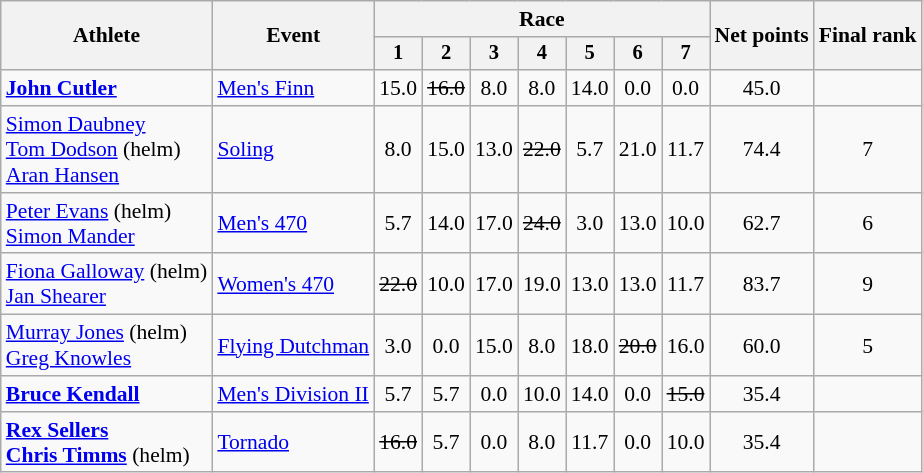<table class="wikitable" style="font-size:90%">
<tr>
<th rowspan=2>Athlete</th>
<th rowspan=2>Event</th>
<th colspan=7>Race</th>
<th rowspan=2>Net points</th>
<th rowspan=2>Final rank</th>
</tr>
<tr style="font-size:95%">
<th>1</th>
<th>2</th>
<th>3</th>
<th>4</th>
<th>5</th>
<th>6</th>
<th>7</th>
</tr>
<tr align=center>
<td align=left><strong><a href='#'>John Cutler</a></strong></td>
<td align=left><a href='#'>Men's Finn</a></td>
<td>15.0</td>
<td><s>16.0</s></td>
<td>8.0</td>
<td>8.0</td>
<td>14.0</td>
<td>0.0</td>
<td>0.0</td>
<td>45.0</td>
<td></td>
</tr>
<tr align=center>
<td align=left><a href='#'>Simon Daubney</a><br><a href='#'>Tom Dodson</a> (helm)<br><a href='#'>Aran Hansen</a></td>
<td align=left><a href='#'>Soling</a></td>
<td>8.0</td>
<td>15.0</td>
<td>13.0</td>
<td><s>22.0</s></td>
<td>5.7</td>
<td>21.0</td>
<td>11.7</td>
<td>74.4</td>
<td>7</td>
</tr>
<tr align=center>
<td align=left><a href='#'>Peter Evans</a> (helm)<br><a href='#'>Simon Mander</a></td>
<td align=left><a href='#'>Men's 470</a></td>
<td>5.7</td>
<td>14.0</td>
<td>17.0</td>
<td><s>24.0</s></td>
<td>3.0</td>
<td>13.0</td>
<td>10.0</td>
<td>62.7</td>
<td>6</td>
</tr>
<tr align=center>
<td align=left><a href='#'>Fiona Galloway</a> (helm)<br><a href='#'>Jan Shearer</a></td>
<td align=left><a href='#'>Women's 470</a></td>
<td><s>22.0</s></td>
<td>10.0</td>
<td>17.0</td>
<td>19.0</td>
<td>13.0</td>
<td>13.0</td>
<td>11.7</td>
<td>83.7</td>
<td>9</td>
</tr>
<tr align=center>
<td align=left><a href='#'>Murray Jones</a> (helm)<br><a href='#'>Greg Knowles</a></td>
<td align=left><a href='#'>Flying Dutchman</a></td>
<td>3.0</td>
<td>0.0</td>
<td>15.0</td>
<td>8.0</td>
<td>18.0</td>
<td><s>20.0</s></td>
<td>16.0</td>
<td>60.0</td>
<td>5</td>
</tr>
<tr align=center>
<td align=left><strong><a href='#'>Bruce Kendall</a></strong></td>
<td align=left><a href='#'>Men's Division II</a></td>
<td>5.7</td>
<td>5.7</td>
<td>0.0</td>
<td>10.0</td>
<td>14.0</td>
<td>0.0</td>
<td><s>15.0</s></td>
<td>35.4</td>
<td></td>
</tr>
<tr align=center>
<td align=left><strong><a href='#'>Rex Sellers</a><br><a href='#'>Chris Timms</a></strong> (helm)</td>
<td align=left><a href='#'>Tornado</a></td>
<td><s>16.0</s></td>
<td>5.7</td>
<td>0.0</td>
<td>8.0</td>
<td>11.7</td>
<td>0.0</td>
<td>10.0</td>
<td>35.4</td>
<td></td>
</tr>
</table>
